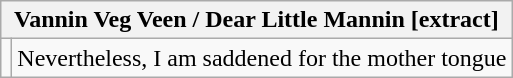<table class="wikitable">
<tr>
<th colspan="2">Vannin Veg Veen / Dear Little Mannin [extract]</th>
</tr>
<tr valign="top">
<td align=center><br></td>
<td align=center>Nevertheless, I am saddened for the mother tongue<br></td>
</tr>
</table>
